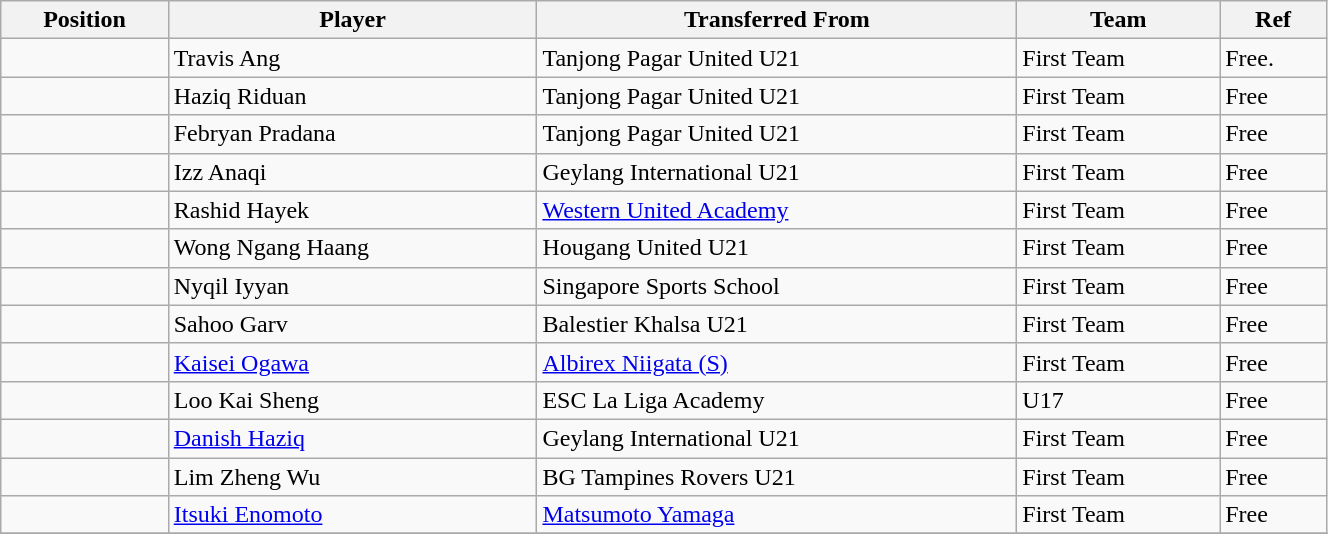<table class="wikitable sortable" style="width:70%; text-align:center; font-size:100%; text-align:left;">
<tr>
<th><strong>Position</strong></th>
<th><strong>Player</strong></th>
<th><strong>Transferred From</strong></th>
<th><strong>Team</strong></th>
<th><strong>Ref</strong></th>
</tr>
<tr>
<td></td>
<td> Travis Ang</td>
<td> Tanjong Pagar United U21</td>
<td>First Team</td>
<td>Free.</td>
</tr>
<tr>
<td></td>
<td> Haziq Riduan</td>
<td> Tanjong Pagar United U21</td>
<td>First Team</td>
<td>Free</td>
</tr>
<tr>
<td></td>
<td> Febryan Pradana</td>
<td> Tanjong Pagar United U21</td>
<td>First Team</td>
<td>Free</td>
</tr>
<tr>
<td></td>
<td> Izz Anaqi</td>
<td> Geylang International U21</td>
<td>First Team</td>
<td>Free</td>
</tr>
<tr>
<td></td>
<td> Rashid Hayek</td>
<td> <a href='#'>Western United Academy</a></td>
<td>First Team</td>
<td>Free</td>
</tr>
<tr>
<td></td>
<td> Wong Ngang Haang</td>
<td> Hougang United U21</td>
<td>First Team</td>
<td>Free</td>
</tr>
<tr>
<td></td>
<td> Nyqil Iyyan</td>
<td> Singapore Sports School</td>
<td>First Team</td>
<td>Free</td>
</tr>
<tr>
<td></td>
<td> Sahoo Garv</td>
<td> Balestier Khalsa U21</td>
<td>First Team</td>
<td>Free</td>
</tr>
<tr>
<td></td>
<td> <a href='#'>Kaisei Ogawa</a></td>
<td> <a href='#'>Albirex Niigata (S)</a></td>
<td>First Team</td>
<td>Free </td>
</tr>
<tr>
<td></td>
<td> Loo Kai Sheng</td>
<td> ESC La Liga Academy</td>
<td>U17</td>
<td>Free</td>
</tr>
<tr>
<td></td>
<td> <a href='#'>Danish Haziq</a></td>
<td> Geylang International U21</td>
<td>First Team</td>
<td>Free</td>
</tr>
<tr>
<td></td>
<td> Lim Zheng Wu</td>
<td> BG Tampines Rovers U21</td>
<td>First Team</td>
<td>Free</td>
</tr>
<tr>
<td></td>
<td> <a href='#'>Itsuki Enomoto</a></td>
<td> <a href='#'>Matsumoto Yamaga</a></td>
<td>First Team</td>
<td>Free </td>
</tr>
<tr>
</tr>
</table>
